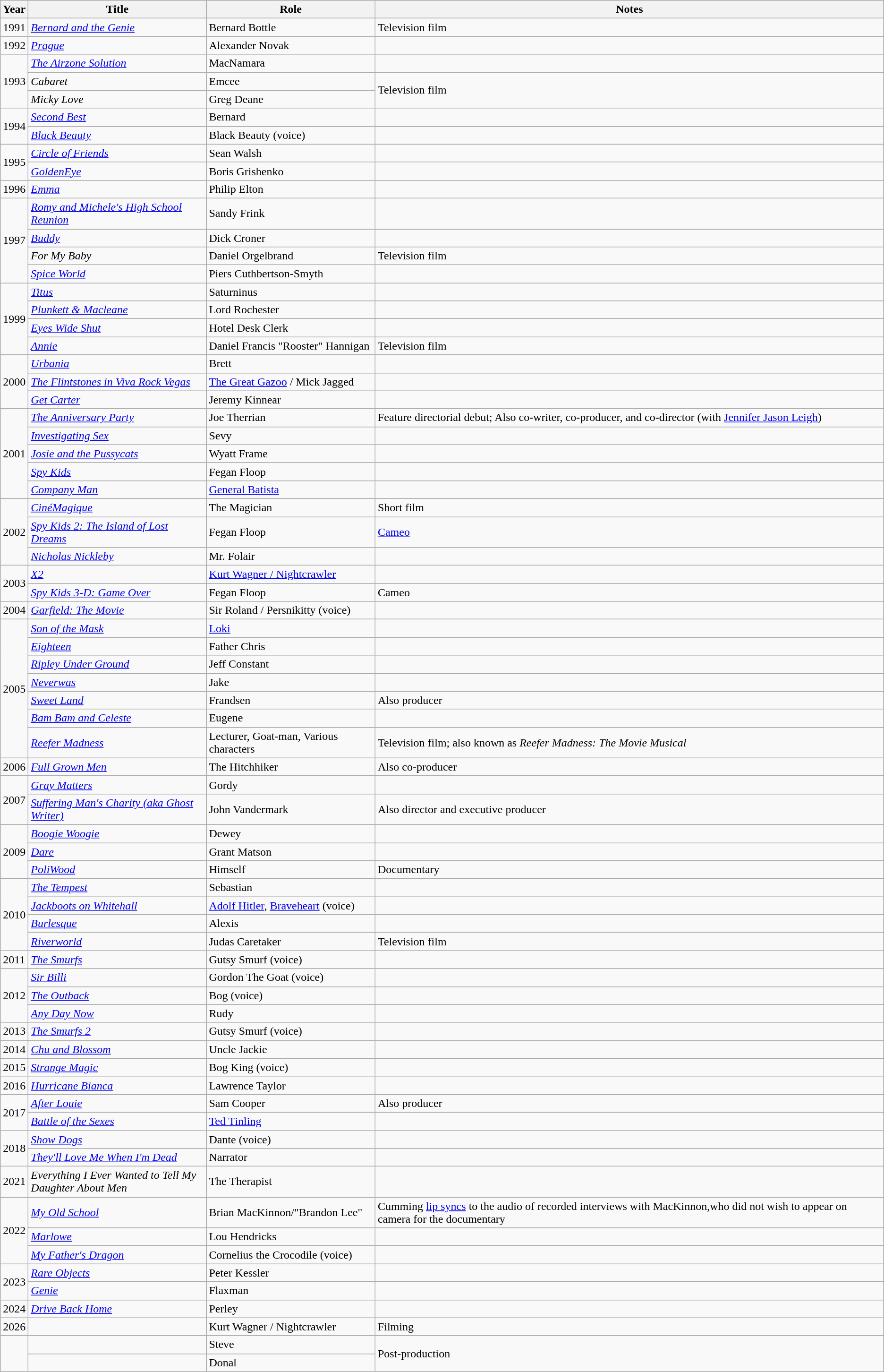<table class="wikitable sortable">
<tr>
<th>Year</th>
<th>Title</th>
<th>Role</th>
<th>Notes</th>
</tr>
<tr>
<td>1991</td>
<td><em><a href='#'>Bernard and the Genie</a></em></td>
<td>Bernard Bottle</td>
<td>Television film</td>
</tr>
<tr>
<td>1992</td>
<td><em><a href='#'>Prague</a></em></td>
<td>Alexander Novak</td>
<td></td>
</tr>
<tr>
<td rowspan="3">1993</td>
<td><em><a href='#'>The Airzone Solution</a></em></td>
<td>MacNamara</td>
<td></td>
</tr>
<tr>
<td><em>Cabaret</em></td>
<td>Emcee</td>
<td rowspan="2">Television film</td>
</tr>
<tr>
<td><em>Micky Love</em></td>
<td>Greg Deane</td>
</tr>
<tr>
<td rowspan=2>1994</td>
<td><em><a href='#'>Second Best</a></em></td>
<td>Bernard</td>
<td></td>
</tr>
<tr>
<td><em><a href='#'>Black Beauty</a></em></td>
<td>Black Beauty (voice)</td>
<td></td>
</tr>
<tr>
<td rowspan=2>1995</td>
<td><em><a href='#'>Circle of Friends</a></em></td>
<td>Sean Walsh</td>
<td></td>
</tr>
<tr>
<td><em><a href='#'>GoldenEye</a></em></td>
<td>Boris Grishenko</td>
<td></td>
</tr>
<tr>
<td>1996</td>
<td><em><a href='#'>Emma</a></em></td>
<td>Philip Elton</td>
<td></td>
</tr>
<tr>
<td rowspan="4">1997</td>
<td><em><a href='#'>Romy and Michele's High School Reunion</a></em></td>
<td>Sandy Frink</td>
<td></td>
</tr>
<tr>
<td><em><a href='#'>Buddy</a></em></td>
<td>Dick Croner</td>
<td></td>
</tr>
<tr>
<td><em>For My Baby</em></td>
<td>Daniel Orgelbrand</td>
<td>Television film</td>
</tr>
<tr>
<td><em><a href='#'>Spice World</a></em></td>
<td>Piers Cuthbertson-Smyth</td>
<td></td>
</tr>
<tr>
<td rowspan="4">1999</td>
<td><em><a href='#'>Titus</a></em></td>
<td>Saturninus</td>
<td></td>
</tr>
<tr>
<td><em><a href='#'>Plunkett & Macleane</a></em></td>
<td>Lord Rochester</td>
<td></td>
</tr>
<tr>
<td><em><a href='#'>Eyes Wide Shut</a></em></td>
<td>Hotel Desk Clerk</td>
<td></td>
</tr>
<tr>
<td><em><a href='#'>Annie</a></em></td>
<td>Daniel Francis "Rooster" Hannigan</td>
<td>Television film</td>
</tr>
<tr>
<td rowspan="3">2000</td>
<td><em><a href='#'>Urbania</a></em></td>
<td>Brett</td>
<td></td>
</tr>
<tr>
<td><em><a href='#'>The Flintstones in Viva Rock Vegas</a></em></td>
<td><a href='#'>The Great Gazoo</a> / Mick Jagged</td>
<td></td>
</tr>
<tr>
<td><em><a href='#'>Get Carter</a></em></td>
<td>Jeremy Kinnear</td>
<td></td>
</tr>
<tr>
<td rowspan="5">2001</td>
<td><em><a href='#'>The Anniversary Party</a></em></td>
<td>Joe Therrian</td>
<td>Feature directorial debut; Also co-writer, co-producer, and co-director (with <a href='#'>Jennifer Jason Leigh</a>)</td>
</tr>
<tr>
<td><em><a href='#'>Investigating Sex</a></em></td>
<td>Sevy</td>
<td></td>
</tr>
<tr>
<td><em><a href='#'>Josie and the Pussycats</a></em></td>
<td>Wyatt Frame</td>
<td></td>
</tr>
<tr>
<td><em><a href='#'>Spy Kids</a></em></td>
<td>Fegan Floop</td>
<td></td>
</tr>
<tr>
<td><em><a href='#'>Company Man</a></em></td>
<td><a href='#'>General Batista</a></td>
<td></td>
</tr>
<tr>
<td rowspan="3">2002</td>
<td><em><a href='#'>CinéMagique</a></em></td>
<td>The Magician</td>
<td>Short film</td>
</tr>
<tr>
<td><em><a href='#'>Spy Kids 2: The Island of Lost Dreams</a></em></td>
<td>Fegan Floop</td>
<td><a href='#'>Cameo</a></td>
</tr>
<tr>
<td><em><a href='#'>Nicholas Nickleby</a></em></td>
<td>Mr. Folair</td>
<td></td>
</tr>
<tr>
<td rowspan=2>2003</td>
<td><em><a href='#'>X2</a></em></td>
<td><a href='#'>Kurt Wagner / Nightcrawler</a></td>
<td></td>
</tr>
<tr>
<td><em><a href='#'>Spy Kids 3-D: Game Over</a></em></td>
<td>Fegan Floop</td>
<td>Cameo</td>
</tr>
<tr>
<td>2004</td>
<td><em><a href='#'>Garfield: The Movie</a></em></td>
<td>Sir Roland / Persnikitty (voice)</td>
<td></td>
</tr>
<tr>
<td rowspan="7">2005</td>
<td><em><a href='#'>Son of the Mask</a></em></td>
<td><a href='#'>Loki</a></td>
<td></td>
</tr>
<tr>
<td><em><a href='#'>Eighteen</a></em></td>
<td>Father Chris</td>
<td></td>
</tr>
<tr>
<td><em><a href='#'>Ripley Under Ground</a></em></td>
<td>Jeff Constant</td>
<td></td>
</tr>
<tr>
<td><em><a href='#'>Neverwas</a></em></td>
<td>Jake</td>
<td></td>
</tr>
<tr>
<td><em><a href='#'>Sweet Land</a></em></td>
<td>Frandsen</td>
<td>Also producer</td>
</tr>
<tr>
<td><em><a href='#'>Bam Bam and Celeste</a></em></td>
<td>Eugene</td>
<td></td>
</tr>
<tr>
<td><em><a href='#'>Reefer Madness</a></em></td>
<td>Lecturer, Goat-man, Various characters</td>
<td>Television film; also known as <em>Reefer Madness: The Movie Musical</em></td>
</tr>
<tr>
<td>2006</td>
<td><em><a href='#'>Full Grown Men</a></em></td>
<td>The Hitchhiker</td>
<td>Also co-producer</td>
</tr>
<tr>
<td rowspan=2>2007</td>
<td><em><a href='#'>Gray Matters</a></em></td>
<td>Gordy</td>
<td></td>
</tr>
<tr>
<td><em><a href='#'>Suffering Man's Charity (aka Ghost Writer)</a></em></td>
<td>John Vandermark</td>
<td>Also director and executive producer</td>
</tr>
<tr>
<td rowspan=3>2009</td>
<td><em><a href='#'>Boogie Woogie</a></em></td>
<td>Dewey</td>
<td></td>
</tr>
<tr>
<td><em><a href='#'>Dare</a></em></td>
<td>Grant Matson</td>
<td></td>
</tr>
<tr>
<td><em><a href='#'>PoliWood</a></em></td>
<td>Himself</td>
<td>Documentary</td>
</tr>
<tr>
<td rowspan="4">2010</td>
<td><em><a href='#'>The Tempest</a></em></td>
<td>Sebastian</td>
<td></td>
</tr>
<tr>
<td><em><a href='#'>Jackboots on Whitehall</a></em></td>
<td><a href='#'>Adolf Hitler</a>, <a href='#'>Braveheart</a> (voice)</td>
<td></td>
</tr>
<tr>
<td><em><a href='#'>Burlesque</a></em></td>
<td>Alexis</td>
<td></td>
</tr>
<tr>
<td><em><a href='#'>Riverworld</a></em></td>
<td>Judas Caretaker</td>
<td>Television film</td>
</tr>
<tr>
<td>2011</td>
<td><em><a href='#'>The Smurfs</a></em></td>
<td>Gutsy Smurf (voice)</td>
<td></td>
</tr>
<tr>
<td rowspan=3>2012</td>
<td><em><a href='#'>Sir Billi</a></em></td>
<td>Gordon The Goat (voice)</td>
<td></td>
</tr>
<tr>
<td><em><a href='#'>The Outback</a></em></td>
<td>Bog (voice)</td>
<td></td>
</tr>
<tr>
<td><em><a href='#'>Any Day Now</a></em></td>
<td>Rudy</td>
<td></td>
</tr>
<tr>
<td>2013</td>
<td><em><a href='#'>The Smurfs 2</a></em></td>
<td>Gutsy Smurf (voice)</td>
<td></td>
</tr>
<tr>
<td>2014</td>
<td><em><a href='#'>Chu and Blossom</a></em></td>
<td>Uncle Jackie</td>
<td></td>
</tr>
<tr>
<td>2015</td>
<td><em><a href='#'>Strange Magic</a></em></td>
<td>Bog King (voice)</td>
<td></td>
</tr>
<tr>
<td>2016</td>
<td><em><a href='#'>Hurricane Bianca</a></em></td>
<td>Lawrence Taylor</td>
<td></td>
</tr>
<tr>
<td rowspan=2>2017</td>
<td><em><a href='#'>After Louie</a></em></td>
<td>Sam Cooper</td>
<td>Also producer</td>
</tr>
<tr>
<td><em><a href='#'>Battle of the Sexes</a></em></td>
<td><a href='#'>Ted Tinling</a></td>
<td></td>
</tr>
<tr>
<td rowspan=2>2018</td>
<td><em><a href='#'>Show Dogs</a></em></td>
<td>Dante (voice)</td>
<td></td>
</tr>
<tr>
<td><em><a href='#'>They'll Love Me When I'm Dead</a></em></td>
<td>Narrator</td>
<td></td>
</tr>
<tr>
<td>2021</td>
<td><em>Everything I Ever Wanted to Tell My<br> Daughter About Men</em></td>
<td>The Therapist</td>
<td></td>
</tr>
<tr>
<td rowspan="3">2022</td>
<td><em><a href='#'>My Old School</a></em></td>
<td>Brian MacKinnon/"Brandon Lee"</td>
<td>Cumming <a href='#'>lip syncs</a> to the audio of recorded interviews with MacKinnon,who did not wish to appear on camera for the documentary</td>
</tr>
<tr>
<td><em><a href='#'>Marlowe</a></em></td>
<td>Lou Hendricks</td>
<td></td>
</tr>
<tr>
<td><em><a href='#'>My Father's Dragon</a></em></td>
<td>Cornelius the Crocodile (voice)</td>
<td></td>
</tr>
<tr>
<td rowspan="2">2023</td>
<td><em><a href='#'>Rare Objects</a></em></td>
<td>Peter Kessler</td>
<td></td>
</tr>
<tr>
<td><em><a href='#'>Genie</a></em></td>
<td>Flaxman</td>
<td></td>
</tr>
<tr>
<td>2024</td>
<td><em><a href='#'>Drive Back Home</a></em></td>
<td>Perley</td>
<td></td>
</tr>
<tr>
<td>2026</td>
<td></td>
<td>Kurt Wagner / Nightcrawler</td>
<td>Filming</td>
</tr>
<tr>
<td rowspan="2"></td>
<td></td>
<td>Steve</td>
<td rowspan="2">Post-production</td>
</tr>
<tr>
<td></td>
<td>Donal</td>
</tr>
</table>
